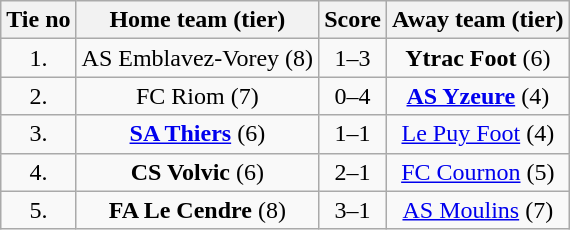<table class="wikitable" style="text-align: center">
<tr>
<th>Tie no</th>
<th>Home team (tier)</th>
<th>Score</th>
<th>Away team (tier)</th>
</tr>
<tr>
<td>1.</td>
<td>AS Emblavez-Vorey (8)</td>
<td>1–3 </td>
<td><strong>Ytrac Foot</strong> (6)</td>
</tr>
<tr>
<td>2.</td>
<td>FC Riom (7)</td>
<td>0–4</td>
<td><strong><a href='#'>AS Yzeure</a></strong> (4)</td>
</tr>
<tr>
<td>3.</td>
<td><strong><a href='#'>SA Thiers</a></strong> (6)</td>
<td>1–1 </td>
<td><a href='#'>Le Puy Foot</a> (4)</td>
</tr>
<tr>
<td>4.</td>
<td><strong>CS Volvic</strong> (6)</td>
<td>2–1</td>
<td><a href='#'>FC Cournon</a> (5)</td>
</tr>
<tr>
<td>5.</td>
<td><strong>FA Le Cendre</strong> (8)</td>
<td>3–1</td>
<td><a href='#'>AS Moulins</a> (7)</td>
</tr>
</table>
